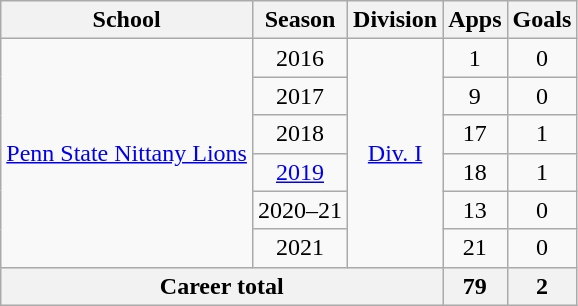<table class="wikitable" style="text-align: center;">
<tr>
<th>School</th>
<th>Season</th>
<th>Division</th>
<th>Apps</th>
<th>Goals</th>
</tr>
<tr>
<td rowspan="6"><a href='#'>Penn State Nittany Lions</a></td>
<td>2016</td>
<td rowspan="6"><a href='#'>Div. I</a></td>
<td>1</td>
<td>0</td>
</tr>
<tr>
<td>2017</td>
<td>9</td>
<td>0</td>
</tr>
<tr>
<td>2018</td>
<td>17</td>
<td>1</td>
</tr>
<tr>
<td><a href='#'>2019</a></td>
<td>18</td>
<td>1</td>
</tr>
<tr>
<td>2020–21</td>
<td>13</td>
<td>0</td>
</tr>
<tr>
<td>2021</td>
<td>21</td>
<td>0</td>
</tr>
<tr>
<th colspan="3">Career total</th>
<th>79</th>
<th>2</th>
</tr>
</table>
